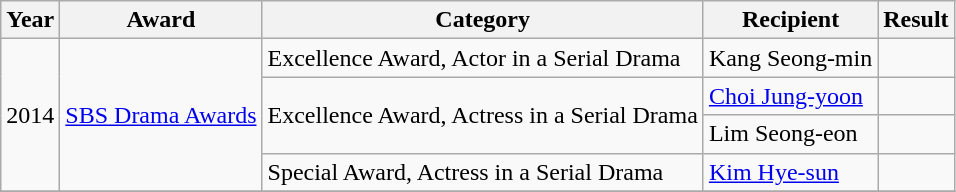<table class="wikitable">
<tr>
<th>Year</th>
<th>Award</th>
<th>Category</th>
<th>Recipient</th>
<th>Result</th>
</tr>
<tr>
<td rowspan=4>2014</td>
<td rowspan=4><a href='#'>SBS Drama Awards</a></td>
<td>Excellence Award, Actor in a Serial Drama</td>
<td>Kang Seong-min</td>
<td></td>
</tr>
<tr>
<td rowspan=2>Excellence Award, Actress in a Serial Drama</td>
<td><a href='#'>Choi Jung-yoon</a></td>
<td></td>
</tr>
<tr>
<td>Lim Seong-eon</td>
<td></td>
</tr>
<tr>
<td>Special Award, Actress in a Serial Drama</td>
<td><a href='#'>Kim Hye-sun</a></td>
<td></td>
</tr>
<tr>
</tr>
</table>
